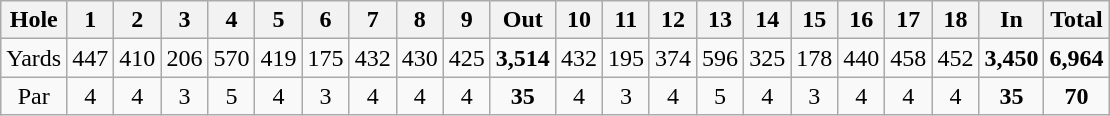<table class="wikitable" style="text-align:center">
<tr>
<th>Hole</th>
<th>1</th>
<th>2</th>
<th>3</th>
<th>4</th>
<th>5</th>
<th>6</th>
<th>7</th>
<th>8</th>
<th>9</th>
<th>Out</th>
<th>10</th>
<th>11</th>
<th>12</th>
<th>13</th>
<th>14</th>
<th>15</th>
<th>16</th>
<th>17</th>
<th>18</th>
<th>In</th>
<th>Total</th>
</tr>
<tr>
<td>Yards</td>
<td>447</td>
<td>410</td>
<td>206</td>
<td>570</td>
<td>419</td>
<td>175</td>
<td>432</td>
<td>430</td>
<td>425</td>
<td><strong>3,514</strong></td>
<td>432</td>
<td>195</td>
<td>374</td>
<td>596</td>
<td>325</td>
<td>178</td>
<td>440</td>
<td>458</td>
<td>452</td>
<td><strong>3,450</strong></td>
<td><strong>6,964</strong></td>
</tr>
<tr>
<td>Par</td>
<td>4</td>
<td>4</td>
<td>3</td>
<td>5</td>
<td>4</td>
<td>3</td>
<td>4</td>
<td>4</td>
<td>4</td>
<td><strong>35</strong></td>
<td>4</td>
<td>3</td>
<td>4</td>
<td>5</td>
<td>4</td>
<td>3</td>
<td>4</td>
<td>4</td>
<td>4</td>
<td><strong>35</strong></td>
<td><strong>70</strong></td>
</tr>
</table>
